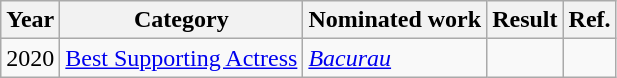<table class="wikitable sortable">
<tr>
<th>Year</th>
<th>Category</th>
<th>Nominated work</th>
<th>Result</th>
<th>Ref.</th>
</tr>
<tr>
<td>2020</td>
<td><a href='#'>Best Supporting Actress</a></td>
<td><em><a href='#'>Bacurau</a></em></td>
<td></td>
<td></td>
</tr>
</table>
